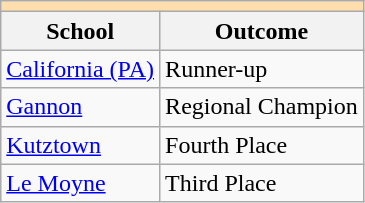<table class="wikitable" style="float:left; margin-right:1em;">
<tr>
<th colspan="3" style="background:#ffdead;"></th>
</tr>
<tr>
<th>School</th>
<th>Outcome</th>
</tr>
<tr>
<td><a href='#'>California (PA)</a></td>
<td>Runner-up</td>
</tr>
<tr>
<td><a href='#'>Gannon</a></td>
<td>Regional Champion</td>
</tr>
<tr>
<td><a href='#'>Kutztown</a></td>
<td>Fourth Place</td>
</tr>
<tr>
<td><a href='#'>Le Moyne</a></td>
<td>Third Place</td>
</tr>
</table>
